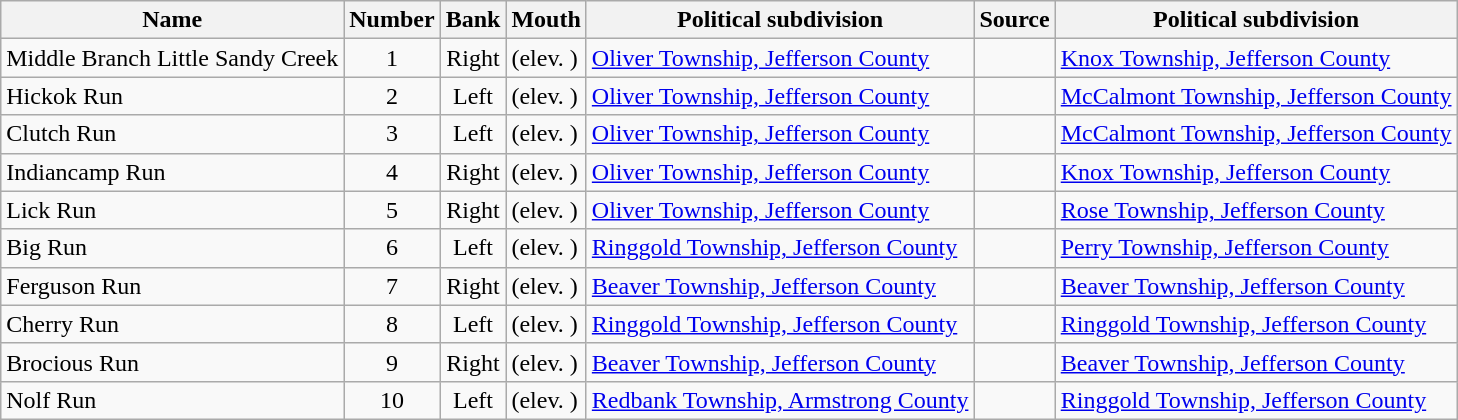<table class="wikitable sortable">
<tr>
<th>Name</th>
<th>Number</th>
<th>Bank</th>
<th>Mouth</th>
<th>Political subdivision</th>
<th>Source</th>
<th>Political subdivision</th>
</tr>
<tr>
<td>Middle Branch Little Sandy Creek</td>
<td style="text-align: center;">1</td>
<td style="text-align: center;">Right</td>
<td> (elev. )</td>
<td><a href='#'>Oliver Township, Jefferson County</a></td>
<td></td>
<td><a href='#'>Knox Township, Jefferson County</a></td>
</tr>
<tr>
<td>Hickok Run</td>
<td style="text-align: center;">2</td>
<td style="text-align: center;">Left</td>
<td> (elev. )</td>
<td><a href='#'>Oliver Township, Jefferson County</a></td>
<td></td>
<td><a href='#'>McCalmont Township, Jefferson County</a></td>
</tr>
<tr>
<td>Clutch Run</td>
<td style="text-align: center;">3</td>
<td style="text-align: center;">Left</td>
<td> (elev. )</td>
<td><a href='#'>Oliver Township, Jefferson County</a></td>
<td></td>
<td><a href='#'>McCalmont Township, Jefferson County</a></td>
</tr>
<tr>
<td>Indiancamp Run</td>
<td style="text-align: center;">4</td>
<td style="text-align: center;">Right</td>
<td> (elev. )</td>
<td><a href='#'>Oliver Township, Jefferson County</a></td>
<td></td>
<td><a href='#'>Knox Township, Jefferson County</a></td>
</tr>
<tr>
<td>Lick Run</td>
<td style="text-align: center;">5</td>
<td style="text-align: center;">Right</td>
<td> (elev. )</td>
<td><a href='#'>Oliver Township, Jefferson County</a></td>
<td></td>
<td><a href='#'>Rose Township, Jefferson County</a></td>
</tr>
<tr>
<td>Big Run</td>
<td style="text-align: center;">6</td>
<td style="text-align: center;">Left</td>
<td> (elev. )</td>
<td><a href='#'>Ringgold Township, Jefferson County</a></td>
<td></td>
<td><a href='#'>Perry Township, Jefferson County</a></td>
</tr>
<tr>
<td>Ferguson Run</td>
<td style="text-align: center;">7</td>
<td style="text-align: center;">Right</td>
<td> (elev. )</td>
<td><a href='#'>Beaver Township, Jefferson County</a></td>
<td></td>
<td><a href='#'>Beaver Township, Jefferson County</a></td>
</tr>
<tr>
<td>Cherry Run</td>
<td style="text-align: center;">8</td>
<td style="text-align: center;">Left</td>
<td> (elev. )</td>
<td><a href='#'>Ringgold Township, Jefferson County</a></td>
<td></td>
<td><a href='#'>Ringgold Township, Jefferson County</a></td>
</tr>
<tr>
<td>Brocious Run</td>
<td style="text-align: center;">9</td>
<td style="text-align: center;">Right</td>
<td> (elev. )</td>
<td><a href='#'>Beaver Township, Jefferson County</a></td>
<td></td>
<td><a href='#'>Beaver Township, Jefferson County</a></td>
</tr>
<tr>
<td>Nolf Run</td>
<td style="text-align: center;">10</td>
<td style="text-align: center;">Left</td>
<td> (elev. )</td>
<td><a href='#'>Redbank Township, Armstrong County</a></td>
<td></td>
<td><a href='#'>Ringgold Township, Jefferson County</a></td>
</tr>
</table>
